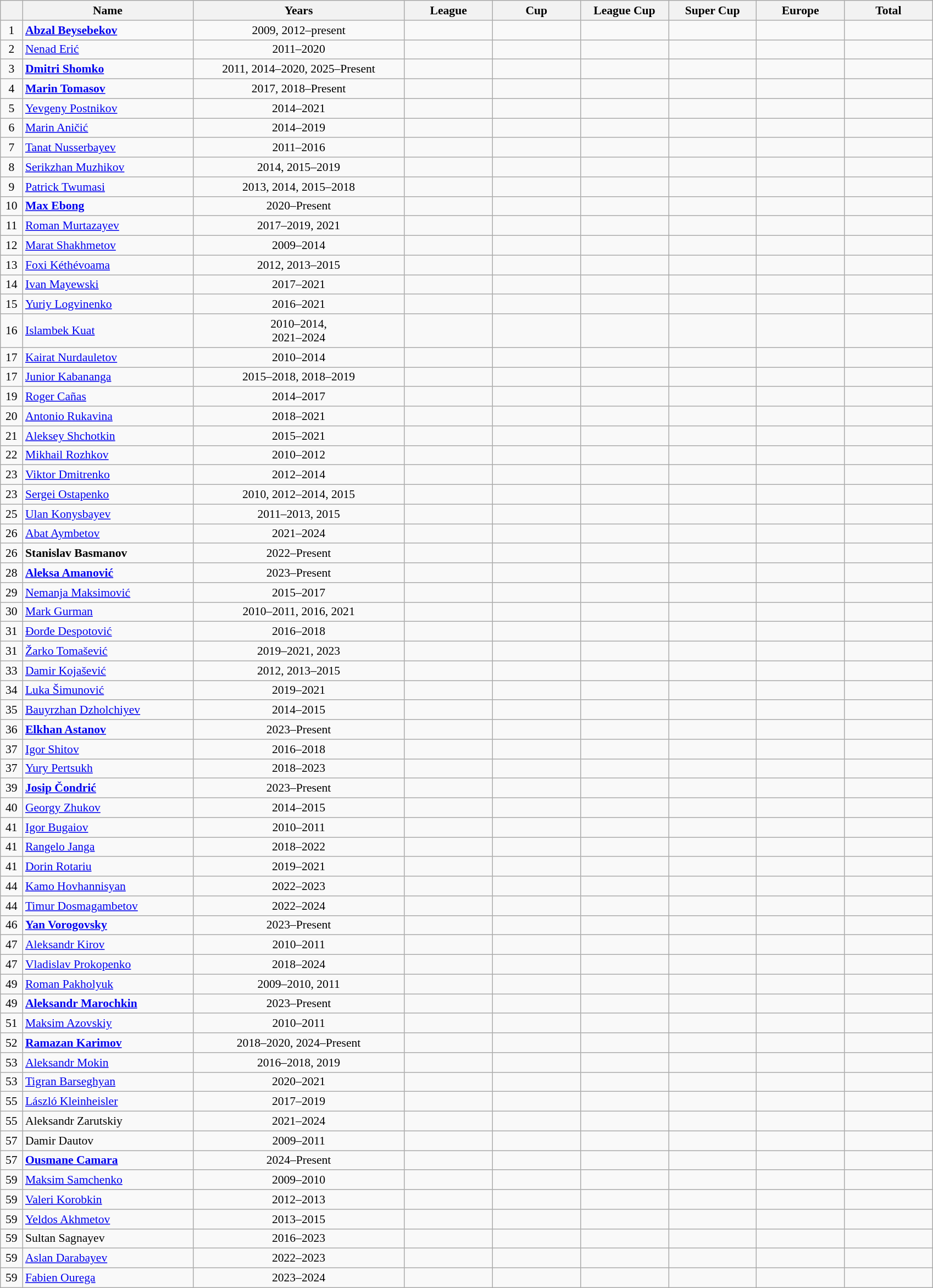<table class="wikitable sortable"  style="text-align:center; font-size:90%; ">
<tr>
<th width=20px></th>
<th width=200px>Name</th>
<th width=250px>Years</th>
<th width=100px>League</th>
<th width=100px>Cup</th>
<th width=100px>League Cup</th>
<th width=100px>Super Cup</th>
<th width=100px>Europe</th>
<th width=100px>Total</th>
</tr>
<tr>
<td>1</td>
<td align="left"> <strong><a href='#'>Abzal Beysebekov</a></strong></td>
<td>2009, 2012–present</td>
<td></td>
<td></td>
<td></td>
<td></td>
<td></td>
<td></td>
</tr>
<tr>
<td>2</td>
<td align="left"> <a href='#'>Nenad Erić</a></td>
<td>2011–2020</td>
<td></td>
<td></td>
<td></td>
<td></td>
<td></td>
<td></td>
</tr>
<tr>
<td>3</td>
<td align="left"> <strong><a href='#'>Dmitri Shomko</a></strong></td>
<td>2011, 2014–2020, 2025–Present</td>
<td></td>
<td></td>
<td></td>
<td></td>
<td></td>
<td></td>
</tr>
<tr>
<td>4</td>
<td align="left"> <strong><a href='#'>Marin Tomasov</a></strong></td>
<td>2017, 2018–Present</td>
<td></td>
<td></td>
<td></td>
<td></td>
<td></td>
<td></td>
</tr>
<tr>
<td>5</td>
<td align="left"> <a href='#'>Yevgeny Postnikov</a></td>
<td>2014–2021</td>
<td></td>
<td></td>
<td></td>
<td></td>
<td></td>
<td></td>
</tr>
<tr>
<td>6</td>
<td align="left"> <a href='#'>Marin Aničić</a></td>
<td>2014–2019</td>
<td></td>
<td></td>
<td></td>
<td></td>
<td></td>
<td></td>
</tr>
<tr>
<td>7</td>
<td align="left"> <a href='#'>Tanat Nusserbayev</a></td>
<td>2011–2016</td>
<td></td>
<td></td>
<td></td>
<td></td>
<td></td>
<td></td>
</tr>
<tr>
<td>8</td>
<td align="left"> <a href='#'>Serikzhan Muzhikov</a></td>
<td>2014, 2015–2019</td>
<td></td>
<td></td>
<td></td>
<td></td>
<td></td>
<td></td>
</tr>
<tr>
<td>9</td>
<td align="left"> <a href='#'>Patrick Twumasi</a></td>
<td>2013, 2014, 2015–2018</td>
<td></td>
<td></td>
<td></td>
<td></td>
<td></td>
<td></td>
</tr>
<tr>
<td>10</td>
<td align="left"> <strong><a href='#'>Max Ebong</a></strong></td>
<td>2020–Present</td>
<td></td>
<td></td>
<td></td>
<td></td>
<td></td>
<td></td>
</tr>
<tr>
<td>11</td>
<td align="left"> <a href='#'>Roman Murtazayev</a></td>
<td>2017–2019, 2021</td>
<td></td>
<td></td>
<td></td>
<td></td>
<td></td>
<td></td>
</tr>
<tr>
<td>12</td>
<td align="left"> <a href='#'>Marat Shakhmetov</a></td>
<td>2009–2014</td>
<td></td>
<td></td>
<td></td>
<td></td>
<td></td>
<td></td>
</tr>
<tr>
<td>13</td>
<td align="left"> <a href='#'>Foxi Kéthévoama</a></td>
<td>2012, 2013–2015</td>
<td></td>
<td></td>
<td></td>
<td></td>
<td></td>
<td></td>
</tr>
<tr>
<td>14</td>
<td align="left"> <a href='#'>Ivan Mayewski</a></td>
<td>2017–2021</td>
<td></td>
<td></td>
<td></td>
<td></td>
<td></td>
<td></td>
</tr>
<tr>
<td>15</td>
<td align="left"> <a href='#'>Yuriy Logvinenko</a></td>
<td>2016–2021</td>
<td></td>
<td></td>
<td></td>
<td></td>
<td></td>
<td></td>
</tr>
<tr>
<td>16</td>
<td align="left"> <a href='#'>Islambek Kuat</a></td>
<td>2010–2014, <br> 2021–2024</td>
<td></td>
<td></td>
<td></td>
<td></td>
<td></td>
<td></td>
</tr>
<tr>
<td>17</td>
<td align="left"> <a href='#'>Kairat Nurdauletov</a></td>
<td>2010–2014</td>
<td></td>
<td></td>
<td></td>
<td></td>
<td></td>
<td></td>
</tr>
<tr>
<td>17</td>
<td align="left"> <a href='#'>Junior Kabananga</a></td>
<td>2015–2018, 2018–2019</td>
<td></td>
<td></td>
<td></td>
<td></td>
<td></td>
<td></td>
</tr>
<tr>
<td>19</td>
<td align="left"> <a href='#'>Roger Cañas</a></td>
<td>2014–2017</td>
<td></td>
<td></td>
<td></td>
<td></td>
<td></td>
<td></td>
</tr>
<tr>
<td>20</td>
<td align="left"> <a href='#'>Antonio Rukavina</a></td>
<td>2018–2021</td>
<td></td>
<td></td>
<td></td>
<td></td>
<td></td>
<td></td>
</tr>
<tr>
<td>21</td>
<td align="left"> <a href='#'>Aleksey Shchotkin</a></td>
<td>2015–2021</td>
<td></td>
<td></td>
<td></td>
<td></td>
<td></td>
<td></td>
</tr>
<tr>
<td>22</td>
<td align="left"> <a href='#'>Mikhail Rozhkov</a></td>
<td>2010–2012</td>
<td></td>
<td></td>
<td></td>
<td></td>
<td></td>
<td></td>
</tr>
<tr>
<td>23</td>
<td align="left"> <a href='#'>Viktor Dmitrenko</a></td>
<td>2012–2014</td>
<td></td>
<td></td>
<td></td>
<td></td>
<td></td>
<td></td>
</tr>
<tr>
<td>23</td>
<td align="left"> <a href='#'>Sergei Ostapenko</a></td>
<td>2010, 2012–2014, 2015</td>
<td></td>
<td></td>
<td></td>
<td></td>
<td></td>
<td></td>
</tr>
<tr>
<td>25</td>
<td align="left"> <a href='#'>Ulan Konysbayev</a></td>
<td>2011–2013, 2015</td>
<td></td>
<td></td>
<td></td>
<td></td>
<td></td>
<td></td>
</tr>
<tr>
<td>26</td>
<td align="left"> <a href='#'>Abat Aymbetov</a></td>
<td>2021–2024</td>
<td></td>
<td></td>
<td></td>
<td></td>
<td></td>
<td></td>
</tr>
<tr>
<td>26</td>
<td align="left"> <strong>Stanislav Basmanov</strong></td>
<td>2022–Present</td>
<td></td>
<td></td>
<td></td>
<td></td>
<td></td>
<td></td>
</tr>
<tr>
<td>28</td>
<td align="left"> <strong><a href='#'>Aleksa Amanović</a></strong></td>
<td>2023–Present</td>
<td></td>
<td></td>
<td></td>
<td></td>
<td></td>
<td></td>
</tr>
<tr>
<td>29</td>
<td align="left"> <a href='#'>Nemanja Maksimović</a></td>
<td>2015–2017</td>
<td></td>
<td></td>
<td></td>
<td></td>
<td></td>
<td></td>
</tr>
<tr>
<td>30</td>
<td align="left"> <a href='#'>Mark Gurman</a></td>
<td>2010–2011, 2016, 2021</td>
<td></td>
<td></td>
<td></td>
<td></td>
<td></td>
<td></td>
</tr>
<tr>
<td>31</td>
<td align="left"> <a href='#'>Đorđe Despotović</a></td>
<td>2016–2018</td>
<td></td>
<td></td>
<td></td>
<td></td>
<td></td>
<td></td>
</tr>
<tr>
<td>31</td>
<td align="left"> <a href='#'>Žarko Tomašević</a></td>
<td>2019–2021, 2023</td>
<td></td>
<td></td>
<td></td>
<td></td>
<td></td>
<td></td>
</tr>
<tr>
<td>33</td>
<td align="left"> <a href='#'>Damir Kojašević</a></td>
<td>2012, 2013–2015</td>
<td></td>
<td></td>
<td></td>
<td></td>
<td></td>
<td></td>
</tr>
<tr>
<td>34</td>
<td align="left"> <a href='#'>Luka Šimunović</a></td>
<td>2019–2021</td>
<td></td>
<td></td>
<td></td>
<td></td>
<td></td>
<td></td>
</tr>
<tr>
<td>35</td>
<td align="left"> <a href='#'>Bauyrzhan Dzholchiyev</a></td>
<td>2014–2015</td>
<td></td>
<td></td>
<td></td>
<td></td>
<td></td>
<td></td>
</tr>
<tr>
<td>36</td>
<td align="left"> <strong><a href='#'>Elkhan Astanov</a></strong></td>
<td>2023–Present</td>
<td></td>
<td></td>
<td></td>
<td></td>
<td></td>
<td></td>
</tr>
<tr>
<td>37</td>
<td align="left"> <a href='#'>Igor Shitov</a></td>
<td>2016–2018</td>
<td></td>
<td></td>
<td></td>
<td></td>
<td></td>
<td></td>
</tr>
<tr>
<td>37</td>
<td align="left"> <a href='#'>Yury Pertsukh</a></td>
<td>2018–2023</td>
<td></td>
<td></td>
<td></td>
<td></td>
<td></td>
<td></td>
</tr>
<tr>
<td>39</td>
<td align="left"> <strong><a href='#'>Josip Čondrić</a></strong></td>
<td>2023–Present</td>
<td></td>
<td></td>
<td></td>
<td></td>
<td></td>
<td></td>
</tr>
<tr>
<td>40</td>
<td align="left"> <a href='#'>Georgy Zhukov</a></td>
<td>2014–2015</td>
<td></td>
<td></td>
<td></td>
<td></td>
<td></td>
<td></td>
</tr>
<tr>
<td>41</td>
<td align="left"> <a href='#'>Igor Bugaiov</a></td>
<td>2010–2011</td>
<td></td>
<td></td>
<td></td>
<td></td>
<td></td>
<td></td>
</tr>
<tr>
<td>41</td>
<td align="left"> <a href='#'>Rangelo Janga</a></td>
<td>2018–2022</td>
<td></td>
<td></td>
<td></td>
<td></td>
<td></td>
<td></td>
</tr>
<tr>
<td>41</td>
<td align="left"> <a href='#'>Dorin Rotariu</a></td>
<td>2019–2021</td>
<td></td>
<td></td>
<td></td>
<td></td>
<td></td>
<td></td>
</tr>
<tr>
<td>44</td>
<td align="left"> <a href='#'>Kamo Hovhannisyan</a></td>
<td>2022–2023</td>
<td></td>
<td></td>
<td></td>
<td></td>
<td></td>
<td></td>
</tr>
<tr>
<td>44</td>
<td align="left"> <a href='#'>Timur Dosmagambetov</a></td>
<td>2022–2024</td>
<td></td>
<td></td>
<td></td>
<td></td>
<td></td>
<td></td>
</tr>
<tr>
<td>46</td>
<td align="left"> <strong><a href='#'>Yan Vorogovsky</a></strong></td>
<td>2023–Present</td>
<td></td>
<td></td>
<td></td>
<td></td>
<td></td>
<td></td>
</tr>
<tr>
<td>47</td>
<td align="left"> <a href='#'>Aleksandr Kirov</a></td>
<td>2010–2011</td>
<td></td>
<td></td>
<td></td>
<td></td>
<td></td>
<td></td>
</tr>
<tr>
<td>47</td>
<td align="left"> <a href='#'>Vladislav Prokopenko</a></td>
<td>2018–2024</td>
<td></td>
<td></td>
<td></td>
<td></td>
<td></td>
<td></td>
</tr>
<tr>
<td>49</td>
<td align="left"> <a href='#'>Roman Pakholyuk</a></td>
<td>2009–2010, 2011</td>
<td></td>
<td></td>
<td></td>
<td></td>
<td></td>
<td></td>
</tr>
<tr>
<td>49</td>
<td align="left"> <strong><a href='#'>Aleksandr Marochkin</a></strong></td>
<td>2023–Present</td>
<td></td>
<td></td>
<td></td>
<td></td>
<td></td>
<td></td>
</tr>
<tr>
<td>51</td>
<td align="left"> <a href='#'>Maksim Azovskiy</a></td>
<td>2010–2011</td>
<td></td>
<td></td>
<td></td>
<td></td>
<td></td>
<td></td>
</tr>
<tr>
<td>52</td>
<td align="left"> <strong><a href='#'>Ramazan Karimov</a></strong></td>
<td>2018–2020, 2024–Present</td>
<td></td>
<td></td>
<td></td>
<td></td>
<td></td>
<td></td>
</tr>
<tr>
<td>53</td>
<td align="left"> <a href='#'>Aleksandr Mokin</a></td>
<td>2016–2018, 2019</td>
<td></td>
<td></td>
<td></td>
<td></td>
<td></td>
<td></td>
</tr>
<tr>
<td>53</td>
<td align="left"> <a href='#'>Tigran Barseghyan</a></td>
<td>2020–2021</td>
<td></td>
<td></td>
<td></td>
<td></td>
<td></td>
<td></td>
</tr>
<tr>
<td>55</td>
<td align="left"> <a href='#'>László Kleinheisler</a></td>
<td>2017–2019</td>
<td></td>
<td></td>
<td></td>
<td></td>
<td></td>
<td></td>
</tr>
<tr>
<td>55</td>
<td align="left"> Aleksandr Zarutskiy</td>
<td>2021–2024</td>
<td></td>
<td></td>
<td></td>
<td></td>
<td></td>
<td></td>
</tr>
<tr>
<td>57</td>
<td align="left"> Damir Dautov</td>
<td>2009–2011</td>
<td></td>
<td></td>
<td></td>
<td></td>
<td></td>
<td></td>
</tr>
<tr>
<td>57</td>
<td align="left"> <strong><a href='#'>Ousmane Camara</a></strong></td>
<td>2024–Present</td>
<td></td>
<td></td>
<td></td>
<td></td>
<td></td>
<td></td>
</tr>
<tr>
<td>59</td>
<td align="left"> <a href='#'>Maksim Samchenko</a></td>
<td>2009–2010</td>
<td></td>
<td></td>
<td></td>
<td></td>
<td></td>
<td></td>
</tr>
<tr>
<td>59</td>
<td align="left"> <a href='#'>Valeri Korobkin</a></td>
<td>2012–2013</td>
<td></td>
<td></td>
<td></td>
<td></td>
<td></td>
<td></td>
</tr>
<tr>
<td>59</td>
<td align="left"> <a href='#'>Yeldos Akhmetov</a></td>
<td>2013–2015</td>
<td></td>
<td></td>
<td></td>
<td></td>
<td></td>
<td></td>
</tr>
<tr>
<td>59</td>
<td align="left"> Sultan Sagnayev</td>
<td>2016–2023</td>
<td></td>
<td></td>
<td></td>
<td></td>
<td></td>
<td></td>
</tr>
<tr>
<td>59</td>
<td align="left"> <a href='#'>Aslan Darabayev</a></td>
<td>2022–2023</td>
<td></td>
<td></td>
<td></td>
<td></td>
<td></td>
<td></td>
</tr>
<tr>
<td>59</td>
<td align="left"> <a href='#'>Fabien Ourega</a></td>
<td>2023–2024</td>
<td></td>
<td></td>
<td></td>
<td></td>
<td></td>
<td></td>
</tr>
</table>
